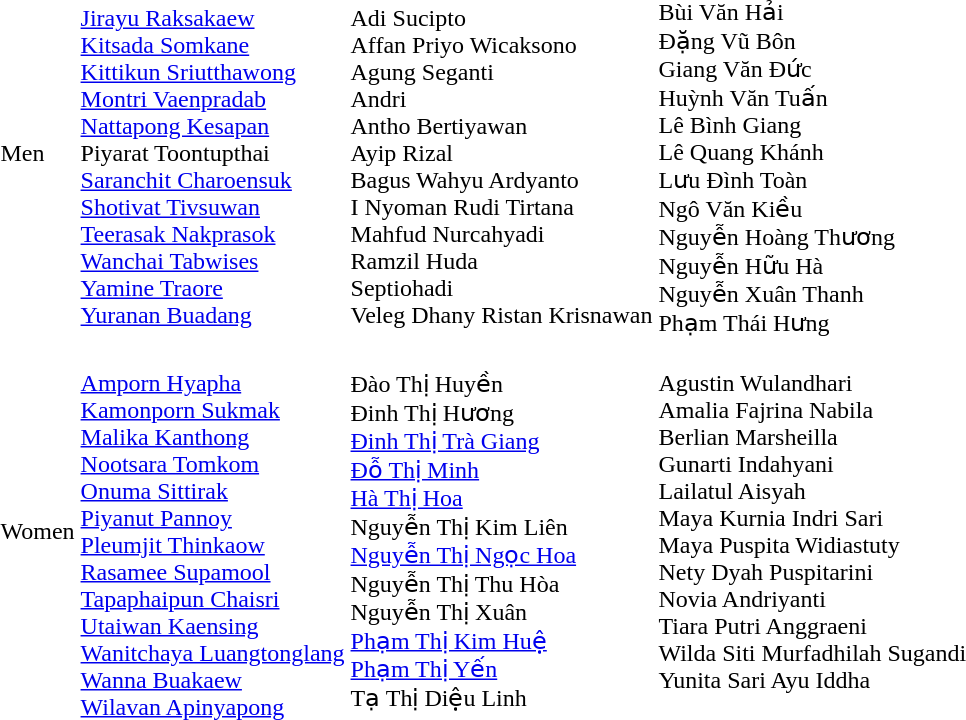<table>
<tr>
<td>Men</td>
<td nowrap><br><a href='#'>Jirayu Raksakaew</a><br><a href='#'>Kitsada Somkane</a><br><a href='#'>Kittikun Sriutthawong</a><br><a href='#'>Montri Vaenpradab</a><br><a href='#'>Nattapong Kesapan</a><br>Piyarat Toontupthai<br><a href='#'>Saranchit Charoensuk</a><br><a href='#'>Shotivat Tivsuwan</a><br><a href='#'>Teerasak Nakprasok</a><br><a href='#'>Wanchai Tabwises</a><br><a href='#'>Yamine Traore</a><br><a href='#'>Yuranan Buadang</a></td>
<td nowrap><br>Adi Sucipto<br>Affan Priyo Wicaksono<br>Agung Seganti<br>Andri<br>Antho Bertiyawan<br>Ayip Rizal<br>Bagus Wahyu Ardyanto<br>I Nyoman Rudi Tirtana<br>Mahfud Nurcahyadi<br>Ramzil Huda<br>Septiohadi<br>Veleg Dhany Ristan Krisnawan</td>
<td valign="top" nowrap><br>Bùi Văn Hải<br>Đặng Vũ Bôn<br>Giang Văn Đức<br>Huỳnh Văn Tuấn<br>Lê Bình Giang<br>Lê Quang Khánh<br>Lưu Đình Toàn<br>Ngô Văn Kiều<br>Nguyễn Hoàng Thương<br>Nguyễn Hữu Hà<br>Nguyễn Xuân Thanh<br>Phạm Thái Hưng</td>
</tr>
<tr>
<td>Women</td>
<td nowrap><br><a href='#'>Amporn Hyapha</a><br><a href='#'>Kamonporn Sukmak</a><br><a href='#'>Malika Kanthong</a><br><a href='#'>Nootsara Tomkom</a><br><a href='#'>Onuma Sittirak</a><br><a href='#'>Piyanut Pannoy</a><br><a href='#'>Pleumjit Thinkaow</a><br><a href='#'>Rasamee Supamool</a><br><a href='#'>Tapaphaipun Chaisri</a><br><a href='#'>Utaiwan Kaensing</a><br><a href='#'>Wanitchaya Luangtonglang</a><br><a href='#'>Wanna Buakaew</a><br><a href='#'>Wilavan Apinyapong</a></td>
<td valign="top" nowrap><br>Đào Thị Huyền<br>Đinh Thị Hương<br><a href='#'>Đinh Thị Trà Giang</a><br><a href='#'>Đỗ Thị Minh</a><br><a href='#'>Hà Thị Hoa</a><br>Nguyễn Thị Kim Liên<br><a href='#'>Nguyễn Thị Ngọc Hoa</a><br>Nguyễn Thị Thu Hòa<br>Nguyễn Thị Xuân<br><a href='#'>Phạm Thị Kim Huệ</a><br><a href='#'>Phạm Thị Yến</a><br>Tạ Thị Diệu Linh</td>
<td valign="top" nowrap><br>Agustin Wulandhari<br>Amalia Fajrina Nabila<br>Berlian Marsheilla<br>Gunarti Indahyani<br>Lailatul Aisyah<br>Maya Kurnia Indri Sari<br>Maya Puspita Widiastuty<br>Nety Dyah Puspitarini<br>Novia Andriyanti<br>Tiara Putri Anggraeni<br>Wilda Siti Murfadhilah Sugandi<br>Yunita Sari Ayu Iddha</td>
</tr>
</table>
